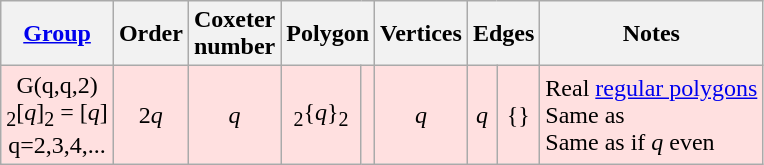<table class="wikitable sortable">
<tr>
<th><a href='#'>Group</a></th>
<th data-sort-type="number">Order</th>
<th data-sort-type="number">Coxeter<br>number</th>
<th colspan=2>Polygon</th>
<th data-sort-type="number">Vertices</th>
<th colspan=2 data-sort-type="number">Edges</th>
<th>Notes</th>
</tr>
<tr align=center BGCOLOR="#ffe0e0">
<td>G(q,q,2)<br><sub>2</sub>[<em>q</em>]<sub>2</sub> = [<em>q</em>]<br>q=2,3,4,...</td>
<td>2<em>q</em></td>
<td><em>q</em></td>
<td><sub>2</sub>{<em>q</em>}<sub>2</sub></td>
<td></td>
<td><em>q</em></td>
<td><em>q</em></td>
<td>{}</td>
<td align=left>Real <a href='#'>regular polygons</a><br>Same as <br>Same as  if <em>q</em> even</td>
</tr>
</table>
